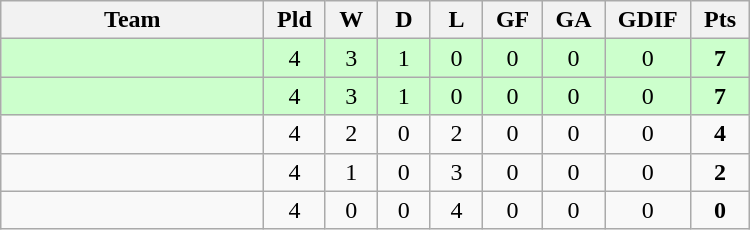<table class=wikitable style="text-align:center" width=500>
<tr>
<th width=25%>Team</th>
<th width=5%>Pld</th>
<th width=5%>W</th>
<th width=5%>D</th>
<th width=5%>L</th>
<th width=5%>GF</th>
<th width=5%>GA</th>
<th width=5%>GDIF</th>
<th width=5%>Pts</th>
</tr>
<tr bgcolor=#ccffcc>
<td align="left"></td>
<td>4</td>
<td>3</td>
<td>1</td>
<td>0</td>
<td>0</td>
<td>0</td>
<td>0</td>
<td><strong>7</strong></td>
</tr>
<tr bgcolor=#ccffcc>
<td align="left"></td>
<td>4</td>
<td>3</td>
<td>1</td>
<td>0</td>
<td>0</td>
<td>0</td>
<td>0</td>
<td><strong>7</strong></td>
</tr>
<tr>
<td align="left"></td>
<td>4</td>
<td>2</td>
<td>0</td>
<td>2</td>
<td>0</td>
<td>0</td>
<td>0</td>
<td><strong>4</strong></td>
</tr>
<tr>
<td align="left"></td>
<td>4</td>
<td>1</td>
<td>0</td>
<td>3</td>
<td>0</td>
<td>0</td>
<td>0</td>
<td><strong>2</strong></td>
</tr>
<tr>
<td align="left"></td>
<td>4</td>
<td>0</td>
<td>0</td>
<td>4</td>
<td>0</td>
<td>0</td>
<td>0</td>
<td><strong>0</strong></td>
</tr>
</table>
